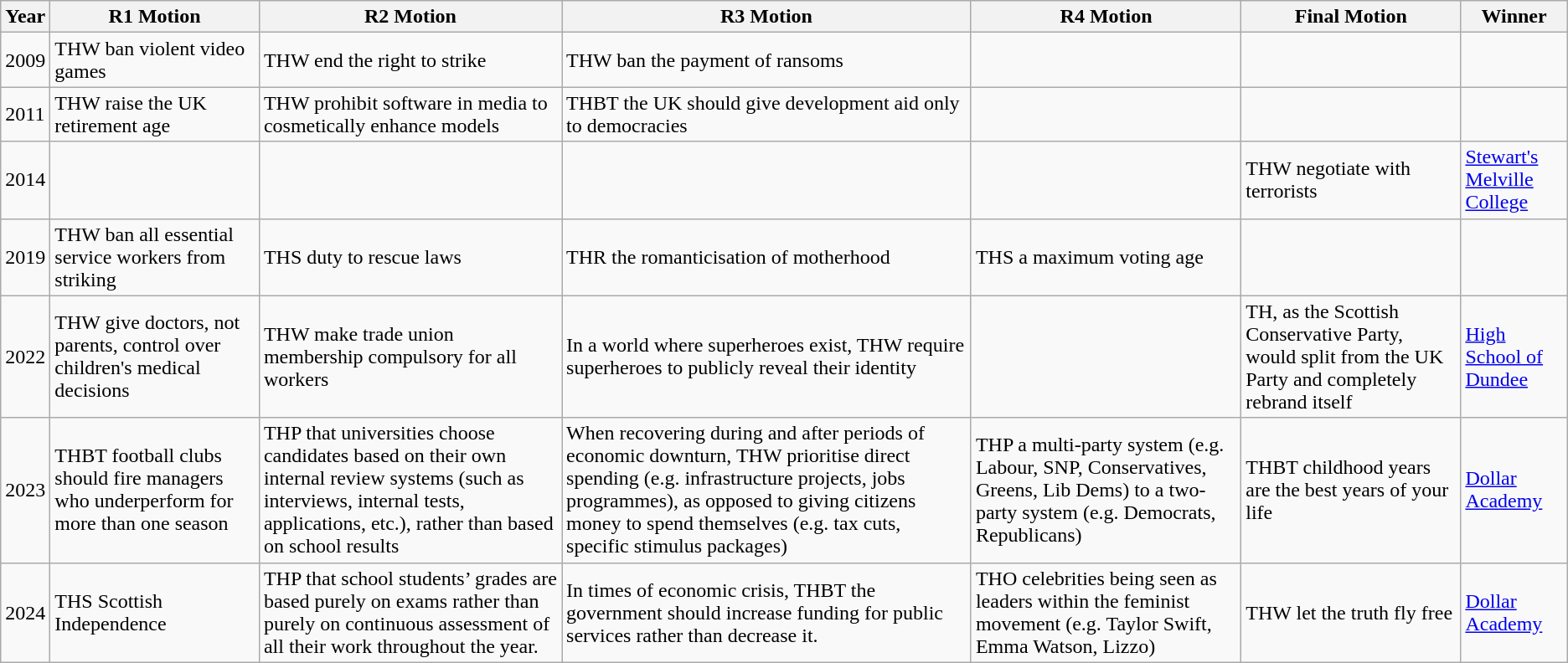<table class="wikitable sortable">
<tr>
<th>Year</th>
<th>R1 Motion</th>
<th>R2 Motion</th>
<th>R3 Motion</th>
<th>R4 Motion</th>
<th>Final Motion</th>
<th>Winner</th>
</tr>
<tr>
<td>2009</td>
<td>THW ban violent video games</td>
<td>THW end the right to strike</td>
<td>THW ban the payment of ransoms</td>
<td></td>
<td></td>
<td></td>
</tr>
<tr>
<td>2011</td>
<td>THW raise the UK retirement age</td>
<td>THW prohibit software in media to cosmetically enhance models</td>
<td>THBT the UK should give development aid only to democracies</td>
<td></td>
<td></td>
<td></td>
</tr>
<tr>
<td>2014</td>
<td></td>
<td></td>
<td></td>
<td></td>
<td>THW negotiate with terrorists</td>
<td><a href='#'>Stewart's Melville College</a></td>
</tr>
<tr>
<td>2019</td>
<td>THW ban all essential service workers from striking</td>
<td>THS duty to rescue laws</td>
<td>THR the romanticisation of motherhood</td>
<td>THS a maximum voting age</td>
<td></td>
<td></td>
</tr>
<tr>
<td>2022</td>
<td>THW give doctors, not parents, control over children's medical decisions</td>
<td>THW make trade union membership compulsory for all workers</td>
<td>In a world where superheroes exist, THW require superheroes to publicly reveal their identity</td>
<td></td>
<td>TH, as the Scottish Conservative Party, would split from the UK Party and completely rebrand itself</td>
<td><a href='#'>High School of Dundee</a></td>
</tr>
<tr>
<td>2023</td>
<td>THBT football clubs should fire managers who underperform for more than one season</td>
<td>THP that universities choose candidates based on their own internal review systems (such as interviews, internal tests, applications, etc.), rather than based on school results</td>
<td>When recovering during and after periods of economic downturn, THW prioritise direct spending (e.g. infrastructure projects, jobs programmes), as opposed to giving citizens money to spend themselves (e.g. tax cuts, specific stimulus packages)</td>
<td>THP a multi-party system (e.g.  Labour, SNP, Conservatives, Greens, Lib Dems) to a two-party system (e.g. Democrats, Republicans)</td>
<td>THBT childhood years are the best years of your life</td>
<td><a href='#'>Dollar Academy</a></td>
</tr>
<tr>
<td>2024</td>
<td>THS Scottish Independence</td>
<td>THP that school students’ grades are based purely on exams rather than purely on continuous assessment of all their work throughout the year.</td>
<td>In times of economic crisis, THBT the government should increase funding for public services rather than decrease it.</td>
<td>THO celebrities being seen as leaders within the feminist movement (e.g. Taylor Swift, Emma Watson, Lizzo)</td>
<td>THW let the truth fly free</td>
<td><a href='#'>Dollar Academy</a></td>
</tr>
</table>
